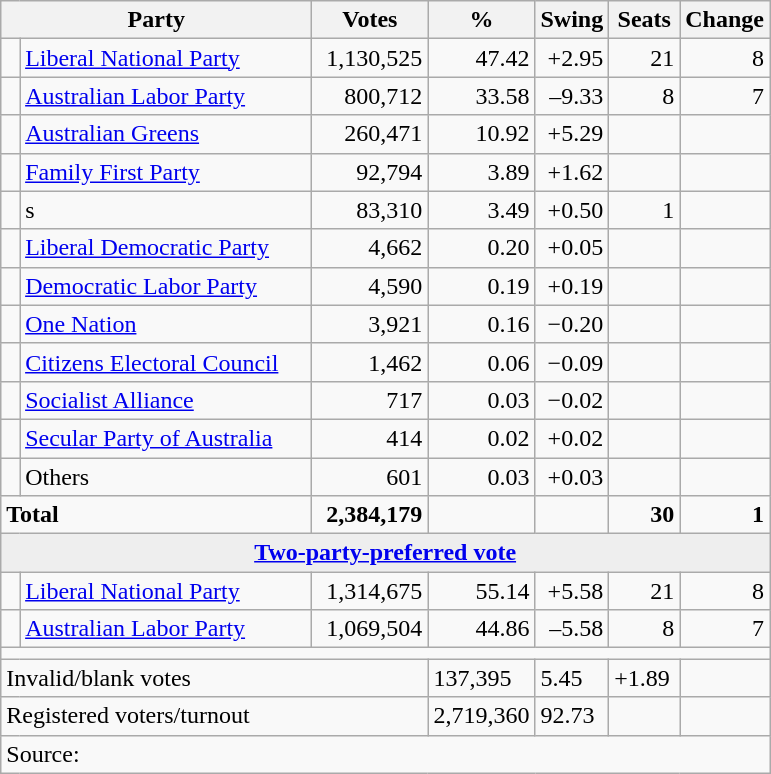<table class="wikitable">
<tr>
<th style="width:200px" colspan=2><strong>Party</strong></th>
<th style="width:70px; text-align:center;"><strong>Votes</strong></th>
<th style="width:40px; text-align:center;"><strong>%</strong></th>
<th style="width:40px; text-align:center;"><strong>Swing</strong></th>
<th style="width:40px; text-align:center;"><strong>Seats</strong></th>
<th style="width:40px; text-align:center;"><strong>Change</strong></th>
</tr>
<tr>
<td> </td>
<td><a href='#'>Liberal National Party</a></td>
<td align=right>1,130,525</td>
<td align=right>47.42</td>
<td align=right>+2.95</td>
<td align=right>21</td>
<td align=right> 8</td>
</tr>
<tr>
<td> </td>
<td><a href='#'>Australian Labor Party</a></td>
<td align=right>800,712</td>
<td align=right>33.58</td>
<td align=right>–9.33</td>
<td align=right>8</td>
<td align=right> 7</td>
</tr>
<tr>
<td> </td>
<td><a href='#'>Australian Greens</a></td>
<td align=right>260,471</td>
<td align=right>10.92</td>
<td align=right>+5.29</td>
<td align=right></td>
<td align=right></td>
</tr>
<tr>
<td> </td>
<td><a href='#'>Family First Party</a></td>
<td align=right>92,794</td>
<td align=right>3.89</td>
<td align=right>+1.62</td>
<td align=right></td>
<td align=right></td>
</tr>
<tr>
<td> </td>
<td>s</td>
<td align="right">83,310</td>
<td align="right">3.49</td>
<td align="right">+0.50</td>
<td align="right">1</td>
<td align="right"></td>
</tr>
<tr>
<td> </td>
<td><a href='#'>Liberal Democratic Party</a></td>
<td align="right">4,662</td>
<td align="right">0.20</td>
<td align="right">+0.05</td>
<td align="right"></td>
<td align="right"></td>
</tr>
<tr>
<td> </td>
<td><a href='#'>Democratic Labor Party</a></td>
<td align="right">4,590</td>
<td align="right">0.19</td>
<td align="right">+0.19</td>
<td align="right"></td>
<td align="right"></td>
</tr>
<tr>
<td> </td>
<td><a href='#'>One Nation</a></td>
<td align="right">3,921</td>
<td align="right">0.16</td>
<td align="right">−0.20</td>
<td align="right"></td>
<td align="right"></td>
</tr>
<tr>
<td> </td>
<td><a href='#'>Citizens Electoral Council</a></td>
<td align="right">1,462</td>
<td align="right">0.06</td>
<td align="right">−0.09</td>
<td align="right"></td>
<td align="right"></td>
</tr>
<tr>
<td> </td>
<td><a href='#'>Socialist Alliance</a></td>
<td align="right">717</td>
<td align="right">0.03</td>
<td align="right">−0.02</td>
<td align="right"></td>
<td align="right"></td>
</tr>
<tr>
<td> </td>
<td><a href='#'>Secular Party of Australia</a></td>
<td align="right">414</td>
<td align="right">0.02</td>
<td align="right">+0.02</td>
<td align="right"></td>
<td align="right"></td>
</tr>
<tr>
<td> </td>
<td>Others</td>
<td align=right>601</td>
<td align=right>0.03</td>
<td align=right>+0.03</td>
<td align=right></td>
<td align=right></td>
</tr>
<tr>
<td colspan="2"><strong>Total</strong></td>
<td align="right"><strong>2,384,179</strong></td>
<td align="right"><strong> </strong></td>
<td align="right"><strong> </strong></td>
<td align=right><strong>30</strong></td>
<td align=right> <strong>1</strong></td>
</tr>
<tr>
<td colspan="7" style="text-align:center; background:#eee;"><strong><a href='#'>Two-party-preferred vote</a></strong></td>
</tr>
<tr>
<td> </td>
<td><a href='#'>Liberal National Party</a></td>
<td align=right>1,314,675</td>
<td align=right>55.14</td>
<td align=right>+5.58</td>
<td align=right>21</td>
<td align=right> 8</td>
</tr>
<tr>
<td> </td>
<td><a href='#'>Australian Labor Party</a></td>
<td align=right>1,069,504</td>
<td align=right>44.86</td>
<td align=right>–5.58</td>
<td align=right>8</td>
<td align=right> 7</td>
</tr>
<tr>
<td colspan="7"></td>
</tr>
<tr>
<td colspan="3">Invalid/blank votes</td>
<td>137,395</td>
<td>5.45</td>
<td>+1.89</td>
<td></td>
</tr>
<tr>
<td colspan="3">Registered voters/turnout</td>
<td>2,719,360</td>
<td>92.73</td>
<td></td>
<td></td>
</tr>
<tr>
<td colspan="7">Source: </td>
</tr>
</table>
